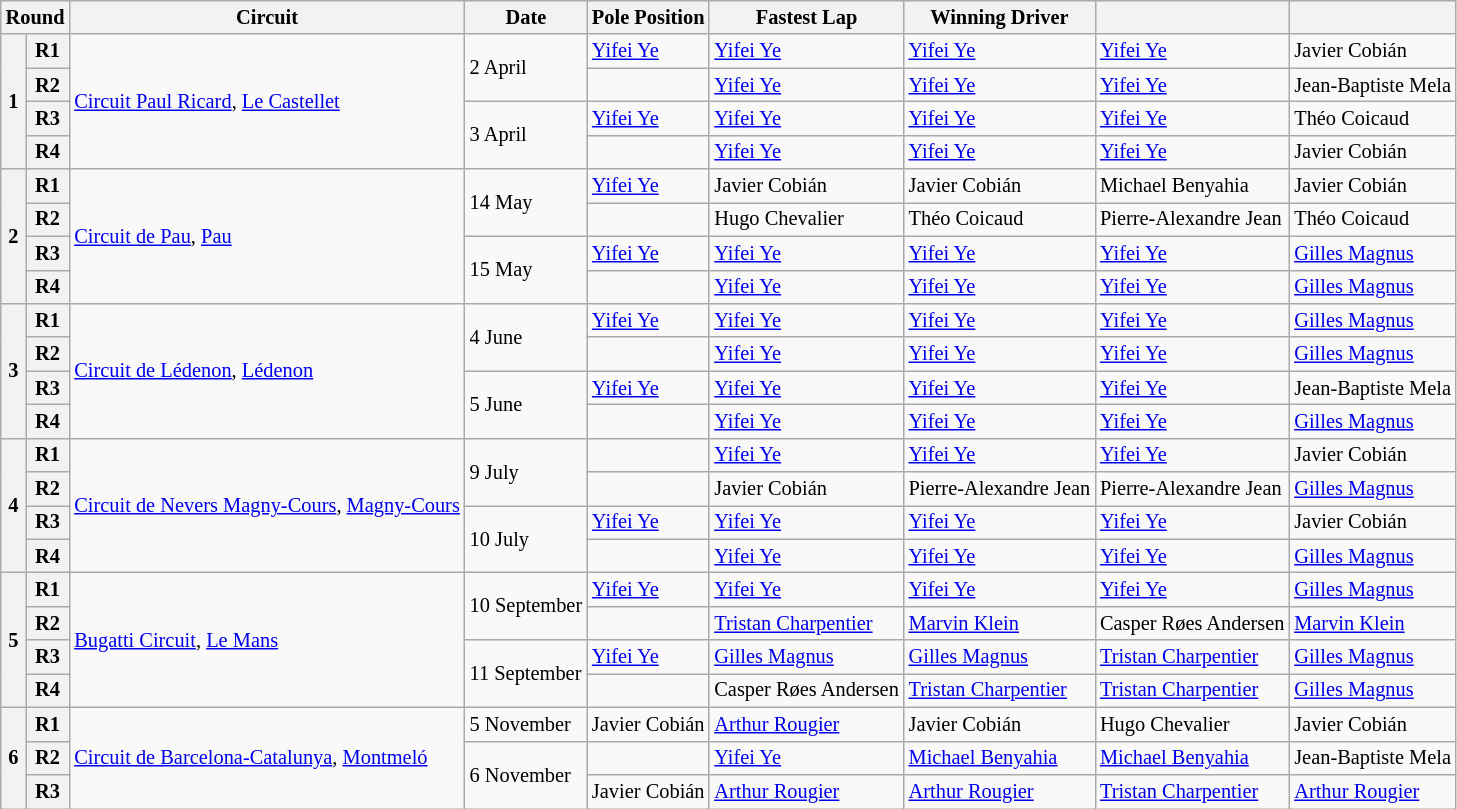<table class="wikitable" style="font-size:85%">
<tr>
<th colspan=2>Round</th>
<th>Circuit</th>
<th>Date</th>
<th nowrap>Pole Position</th>
<th nowrap>Fastest Lap</th>
<th nowrap>Winning Driver</th>
<th nowrap></th>
<th nowrap></th>
</tr>
<tr>
<th rowspan=4>1</th>
<th>R1</th>
<td rowspan=4> <a href='#'>Circuit Paul Ricard</a>, <a href='#'>Le Castellet</a></td>
<td rowspan=2>2 April</td>
<td> <a href='#'>Yifei Ye</a></td>
<td> <a href='#'>Yifei Ye</a></td>
<td> <a href='#'>Yifei Ye</a></td>
<td> <a href='#'>Yifei Ye</a></td>
<td> Javier Cobián</td>
</tr>
<tr>
<th>R2</th>
<td></td>
<td> <a href='#'>Yifei Ye</a></td>
<td> <a href='#'>Yifei Ye</a></td>
<td> <a href='#'>Yifei Ye</a></td>
<td> Jean-Baptiste Mela</td>
</tr>
<tr>
<th>R3</th>
<td rowspan=2>3 April</td>
<td> <a href='#'>Yifei Ye</a></td>
<td> <a href='#'>Yifei Ye</a></td>
<td> <a href='#'>Yifei Ye</a></td>
<td> <a href='#'>Yifei Ye</a></td>
<td> Théo Coicaud</td>
</tr>
<tr>
<th>R4</th>
<td></td>
<td> <a href='#'>Yifei Ye</a></td>
<td> <a href='#'>Yifei Ye</a></td>
<td> <a href='#'>Yifei Ye</a></td>
<td> Javier Cobián</td>
</tr>
<tr>
<th rowspan=4>2</th>
<th>R1</th>
<td rowspan=4> <a href='#'>Circuit de Pau</a>, <a href='#'>Pau</a></td>
<td rowspan=2>14 May</td>
<td> <a href='#'>Yifei Ye</a></td>
<td> Javier Cobián</td>
<td> Javier Cobián</td>
<td> Michael Benyahia</td>
<td> Javier Cobián</td>
</tr>
<tr>
<th>R2</th>
<td></td>
<td> Hugo Chevalier</td>
<td> Théo Coicaud</td>
<td> Pierre-Alexandre Jean</td>
<td> Théo Coicaud</td>
</tr>
<tr>
<th>R3</th>
<td rowspan=2>15 May</td>
<td> <a href='#'>Yifei Ye</a></td>
<td> <a href='#'>Yifei Ye</a></td>
<td> <a href='#'>Yifei Ye</a></td>
<td> <a href='#'>Yifei Ye</a></td>
<td> <a href='#'>Gilles Magnus</a></td>
</tr>
<tr>
<th>R4</th>
<td></td>
<td> <a href='#'>Yifei Ye</a></td>
<td> <a href='#'>Yifei Ye</a></td>
<td> <a href='#'>Yifei Ye</a></td>
<td> <a href='#'>Gilles Magnus</a></td>
</tr>
<tr>
<th rowspan=4>3</th>
<th>R1</th>
<td rowspan=4> <a href='#'>Circuit de Lédenon</a>, <a href='#'>Lédenon</a></td>
<td rowspan=2>4 June</td>
<td> <a href='#'>Yifei Ye</a></td>
<td> <a href='#'>Yifei Ye</a></td>
<td> <a href='#'>Yifei Ye</a></td>
<td> <a href='#'>Yifei Ye</a></td>
<td> <a href='#'>Gilles Magnus</a></td>
</tr>
<tr>
<th>R2</th>
<td></td>
<td> <a href='#'>Yifei Ye</a></td>
<td> <a href='#'>Yifei Ye</a></td>
<td> <a href='#'>Yifei Ye</a></td>
<td> <a href='#'>Gilles Magnus</a></td>
</tr>
<tr>
<th>R3</th>
<td rowspan=2>5 June</td>
<td> <a href='#'>Yifei Ye</a></td>
<td> <a href='#'>Yifei Ye</a></td>
<td> <a href='#'>Yifei Ye</a></td>
<td> <a href='#'>Yifei Ye</a></td>
<td> Jean-Baptiste Mela</td>
</tr>
<tr>
<th>R4</th>
<td></td>
<td> <a href='#'>Yifei Ye</a></td>
<td> <a href='#'>Yifei Ye</a></td>
<td> <a href='#'>Yifei Ye</a></td>
<td> <a href='#'>Gilles Magnus</a></td>
</tr>
<tr>
<th rowspan=4>4</th>
<th>R1</th>
<td rowspan=4 nowrap> <a href='#'>Circuit de Nevers Magny-Cours</a>, <a href='#'>Magny-Cours</a></td>
<td rowspan=2>9 July</td>
<td></td>
<td> <a href='#'>Yifei Ye</a></td>
<td> <a href='#'>Yifei Ye</a></td>
<td> <a href='#'>Yifei Ye</a></td>
<td> Javier Cobián</td>
</tr>
<tr>
<th>R2</th>
<td></td>
<td> Javier Cobián</td>
<td nowrap> Pierre-Alexandre Jean</td>
<td nowrap> Pierre-Alexandre Jean</td>
<td> <a href='#'>Gilles Magnus</a></td>
</tr>
<tr>
<th>R3</th>
<td rowspan=2>10 July</td>
<td> <a href='#'>Yifei Ye</a></td>
<td> <a href='#'>Yifei Ye</a></td>
<td> <a href='#'>Yifei Ye</a></td>
<td> <a href='#'>Yifei Ye</a></td>
<td> Javier Cobián</td>
</tr>
<tr>
<th>R4</th>
<td></td>
<td> <a href='#'>Yifei Ye</a></td>
<td> <a href='#'>Yifei Ye</a></td>
<td> <a href='#'>Yifei Ye</a></td>
<td> <a href='#'>Gilles Magnus</a></td>
</tr>
<tr>
<th rowspan=4>5</th>
<th>R1</th>
<td rowspan=4> <a href='#'>Bugatti Circuit</a>, <a href='#'>Le Mans</a></td>
<td rowspan=2 nowrap>10 September</td>
<td> <a href='#'>Yifei Ye</a></td>
<td> <a href='#'>Yifei Ye</a></td>
<td> <a href='#'>Yifei Ye</a></td>
<td> <a href='#'>Yifei Ye</a></td>
<td> <a href='#'>Gilles Magnus</a></td>
</tr>
<tr>
<th>R2</th>
<td></td>
<td> <a href='#'>Tristan Charpentier</a></td>
<td> <a href='#'>Marvin Klein</a></td>
<td nowrap> Casper Røes Andersen</td>
<td> <a href='#'>Marvin Klein</a></td>
</tr>
<tr>
<th>R3</th>
<td rowspan=2>11 September</td>
<td> <a href='#'>Yifei Ye</a></td>
<td> <a href='#'>Gilles Magnus</a></td>
<td> <a href='#'>Gilles Magnus</a></td>
<td> <a href='#'>Tristan Charpentier</a></td>
<td> <a href='#'>Gilles Magnus</a></td>
</tr>
<tr>
<th>R4</th>
<td></td>
<td nowrap> Casper Røes Andersen</td>
<td> <a href='#'>Tristan Charpentier</a></td>
<td> <a href='#'>Tristan Charpentier</a></td>
<td> <a href='#'>Gilles Magnus</a></td>
</tr>
<tr>
<th rowspan=3>6</th>
<th>R1</th>
<td rowspan=3> <a href='#'>Circuit de Barcelona-Catalunya</a>, <a href='#'>Montmeló</a></td>
<td>5 November</td>
<td nowrap> Javier Cobián</td>
<td> <a href='#'>Arthur Rougier</a></td>
<td> Javier Cobián</td>
<td> Hugo Chevalier</td>
<td> Javier Cobián</td>
</tr>
<tr>
<th>R2</th>
<td rowspan=2>6 November</td>
<td></td>
<td> <a href='#'>Yifei Ye</a></td>
<td> <a href='#'>Michael Benyahia</a></td>
<td> <a href='#'>Michael Benyahia</a></td>
<td nowrap> Jean-Baptiste Mela</td>
</tr>
<tr>
<th>R3</th>
<td nowrap> Javier Cobián</td>
<td> <a href='#'>Arthur Rougier</a></td>
<td> <a href='#'>Arthur Rougier</a></td>
<td> <a href='#'>Tristan Charpentier</a></td>
<td> <a href='#'>Arthur Rougier</a></td>
</tr>
</table>
